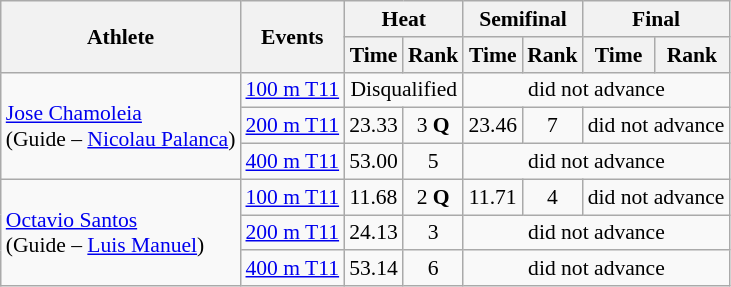<table class=wikitable style="font-size:90%">
<tr>
<th rowspan="2">Athlete</th>
<th rowspan="2">Events</th>
<th colspan="2">Heat</th>
<th colspan="2">Semifinal</th>
<th colspan="2">Final</th>
</tr>
<tr>
<th>Time</th>
<th>Rank</th>
<th>Time</th>
<th>Rank</th>
<th>Time</th>
<th>Rank</th>
</tr>
<tr align=center>
<td align=left rowspan=3><a href='#'>Jose Chamoleia</a><br>(Guide – <a href='#'>Nicolau Palanca</a>)</td>
<td align=left><a href='#'>100 m T11</a></td>
<td colspan=2>Disqualified</td>
<td colspan=4>did not advance</td>
</tr>
<tr align=center>
<td align=left><a href='#'>200 m T11</a></td>
<td>23.33</td>
<td>3 <strong>Q</strong></td>
<td>23.46</td>
<td>7</td>
<td colspan=2>did not advance</td>
</tr>
<tr align=center>
<td align=left><a href='#'>400 m T11</a></td>
<td>53.00</td>
<td>5</td>
<td colspan=4>did not advance</td>
</tr>
<tr align=center>
<td align=left rowspan=3><a href='#'>Octavio Santos</a><br>(Guide – <a href='#'>Luis Manuel</a>)</td>
<td align=left><a href='#'>100 m T11</a></td>
<td>11.68</td>
<td>2 <strong>Q</strong></td>
<td>11.71</td>
<td>4</td>
<td colspan=2>did not advance</td>
</tr>
<tr align=center>
<td align=left><a href='#'>200 m T11</a></td>
<td>24.13</td>
<td>3</td>
<td colspan=4>did not advance</td>
</tr>
<tr align=center>
<td align=left><a href='#'>400 m T11</a></td>
<td>53.14</td>
<td>6</td>
<td colspan=4>did not advance</td>
</tr>
</table>
